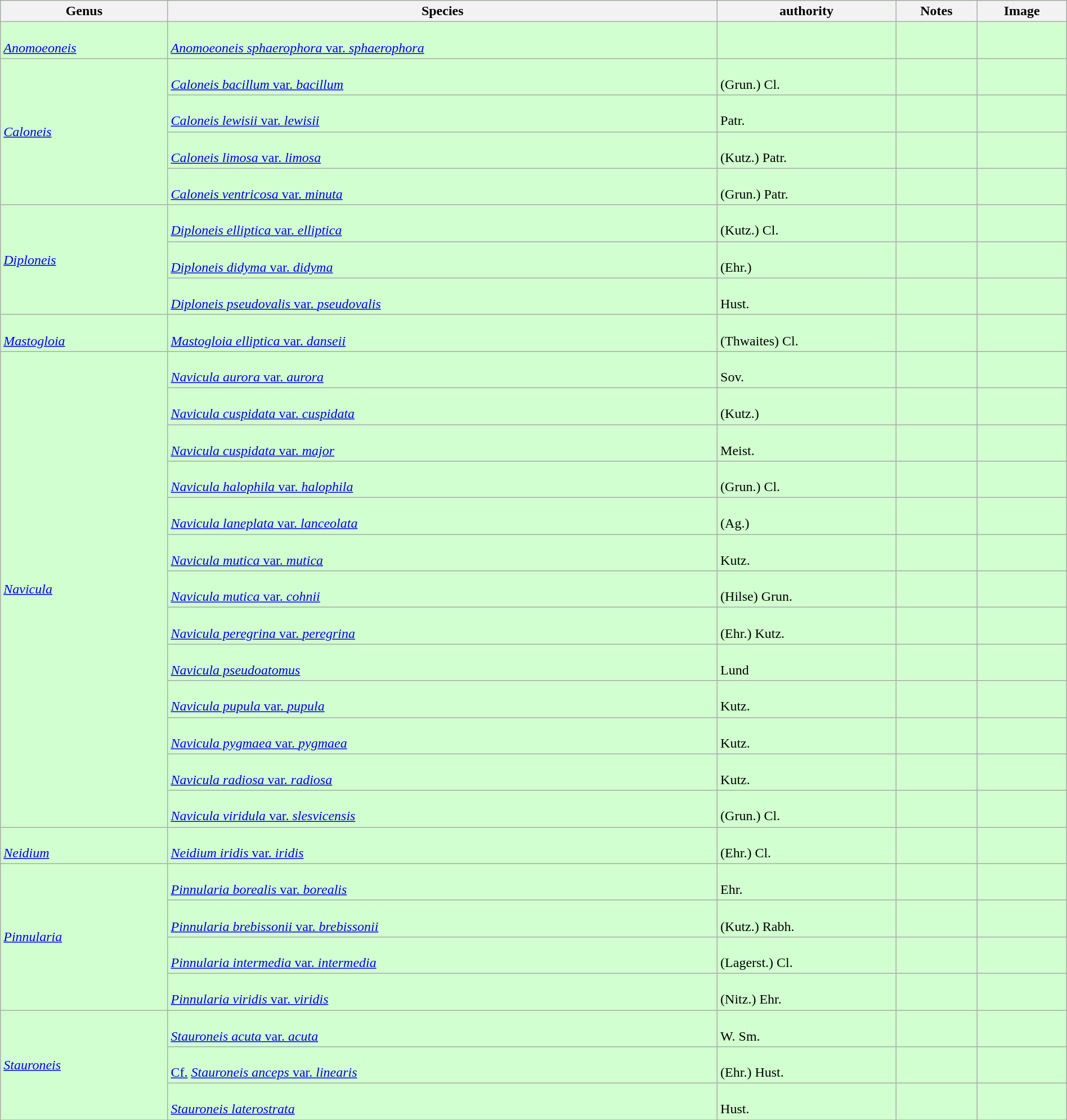<table class="wikitable" align="center" width="100%" style="background:#D1FFCF;">
<tr>
<th>Genus</th>
<th>Species</th>
<th>authority</th>
<th>Notes</th>
<th>Image</th>
</tr>
<tr>
<td><br><em><a href='#'>Anomoeoneis</a></em></td>
<td><br><a href='#'><em>Anomoeoneis sphaerophora</em> var. <em>sphaerophora</em></a></td>
<td></td>
<td></td>
<td></td>
</tr>
<tr>
<td rowspan=4><em><a href='#'>Caloneis</a></em></td>
<td><br><a href='#'><em>Caloneis bacillum</em> var. <em>bacillum</em></a></td>
<td><br>(Grun.) Cl.</td>
<td></td>
<td></td>
</tr>
<tr>
<td><br><a href='#'><em>Caloneis lewisii</em> var. <em>lewisii</em></a></td>
<td><br>Patr.</td>
<td></td>
<td></td>
</tr>
<tr>
<td><br><a href='#'><em>Caloneis limosa</em> var. <em>limosa</em></a></td>
<td><br>(Kutz.) Patr.</td>
<td></td>
<td></td>
</tr>
<tr>
<td><br><a href='#'><em>Caloneis ventricosa</em> var. <em>minuta</em></a></td>
<td><br>(Grun.) Patr.</td>
<td></td>
<td></td>
</tr>
<tr>
<td rowspan=3><em><a href='#'>Diploneis</a></em></td>
<td><br><a href='#'><em>Diploneis elliptica</em> var. <em>elliptica</em></a></td>
<td><br>(Kutz.) Cl.</td>
<td></td>
<td></td>
</tr>
<tr>
<td><br><a href='#'><em>Diploneis didyma</em> var. <em>didyma</em></a></td>
<td><br>(Ehr.)</td>
<td></td>
<td></td>
</tr>
<tr>
<td><br><a href='#'><em>Diploneis pseudovalis</em> var. <em>pseudovalis</em></a></td>
<td><br>Hust.</td>
<td></td>
<td></td>
</tr>
<tr>
<td><br><em><a href='#'>Mastogloia</a></em></td>
<td><br><a href='#'><em>Mastogloia elliptica</em> var. <em>danseii</em></a></td>
<td><br>(Thwaites) Cl.</td>
<td></td>
<td></td>
</tr>
<tr>
<td rowspan=13><em><a href='#'>Navicula</a></em></td>
<td><br><a href='#'><em>Navicula aurora</em> var. <em>aurora</em></a></td>
<td><br>Sov.</td>
<td></td>
<td></td>
</tr>
<tr>
<td><br><a href='#'><em>Navicula cuspidata</em> var. <em>cuspidata</em></a></td>
<td><br>(Kutz.)</td>
<td></td>
<td></td>
</tr>
<tr>
<td><br><a href='#'><em>Navicula cuspidata</em> var. <em>major</em></a></td>
<td><br>Meist.</td>
<td></td>
<td></td>
</tr>
<tr>
<td><br><a href='#'><em>Navicula halophila</em> var. <em>halophila</em></a></td>
<td><br>(Grun.) Cl.</td>
<td></td>
<td></td>
</tr>
<tr>
<td><br><a href='#'><em>Navicula laneplata</em> var. <em>lanceolata</em></a></td>
<td><br>(Ag.)</td>
<td></td>
<td></td>
</tr>
<tr>
<td><br><a href='#'><em>Navicula mutica</em> var. <em>mutica</em></a></td>
<td><br>Kutz.</td>
<td></td>
<td></td>
</tr>
<tr>
<td><br><a href='#'><em>Navicula mutica</em> var. <em>cohnii</em></a></td>
<td><br>(Hilse) Grun.</td>
<td></td>
<td></td>
</tr>
<tr>
<td><br><a href='#'><em>Navicula peregrina</em> var. <em>peregrina</em></a></td>
<td><br>(Ehr.) Kutz.</td>
<td></td>
<td></td>
</tr>
<tr>
<td><br><em><a href='#'>Navicula pseudoatomus</a></em></td>
<td><br>Lund</td>
<td></td>
<td></td>
</tr>
<tr>
<td><br><a href='#'><em>Navicula pupula</em> var. <em>pupula</em></a></td>
<td><br>Kutz.</td>
<td></td>
<td></td>
</tr>
<tr>
<td><br><a href='#'><em>Navicula pygmaea</em> var. <em>pygmaea</em></a></td>
<td><br>Kutz.</td>
<td></td>
<td></td>
</tr>
<tr>
<td><br><a href='#'><em>Navicula radiosa</em> var. <em>radiosa</em></a></td>
<td><br>Kutz.</td>
<td></td>
<td></td>
</tr>
<tr>
<td><br><a href='#'><em>Navicula viridula</em> var. <em>slesvicensis</em></a></td>
<td><br>(Grun.) Cl.</td>
<td></td>
<td></td>
</tr>
<tr>
<td><br><em><a href='#'>Neidium</a></em></td>
<td><br><a href='#'><em>Neidium iridis</em> var. <em>iridis</em></a></td>
<td><br>(Ehr.) Cl.</td>
<td></td>
<td></td>
</tr>
<tr>
<td rowspan=4><em><a href='#'>Pinnularia</a></em></td>
<td><br><a href='#'><em>Pinnularia borealis</em> var. <em>borealis</em></a></td>
<td><br>Ehr.</td>
<td></td>
<td></td>
</tr>
<tr>
<td><br><a href='#'><em>Pinnularia brebissonii</em> var. <em>brebissonii</em></a></td>
<td><br>(Kutz.) Rabh.</td>
<td></td>
<td></td>
</tr>
<tr>
<td><br><a href='#'><em>Pinnularia intermedia</em> var. <em>intermedia</em></a></td>
<td><br>(Lagerst.) Cl.</td>
<td></td>
<td></td>
</tr>
<tr>
<td><br><a href='#'><em>Pinnularia viridis</em> var. <em>viridis</em></a></td>
<td><br>(Nitz.) Ehr.</td>
<td></td>
<td></td>
</tr>
<tr>
<td rowspan=3><em><a href='#'>Stauroneis</a></em></td>
<td><br><a href='#'><em>Stauroneis acuta</em> var. <em>acuta</em></a></td>
<td><br>W. Sm.</td>
<td></td>
<td></td>
</tr>
<tr>
<td><br><a href='#'>Cf.</a> <a href='#'><em>Stauroneis anceps</em> var. <em>linearis</em></a></td>
<td><br>(Ehr.) Hust.</td>
<td></td>
<td></td>
</tr>
<tr>
<td><br><em><a href='#'>Stauroneis laterostrata</a></em></td>
<td><br>Hust.</td>
<td></td>
<td></td>
</tr>
<tr>
</tr>
</table>
